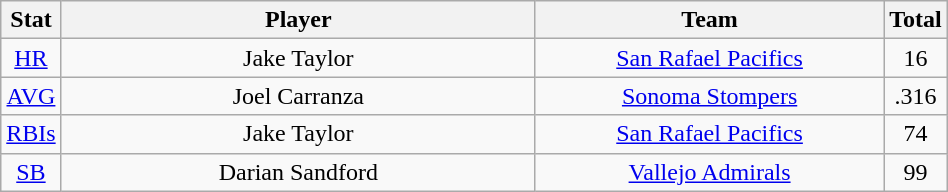<table class="wikitable"  style="width:50%; text-align:center;">
<tr>
<th style="width:5%;">Stat</th>
<th style="width:55%;">Player</th>
<th style="width:55%;">Team</th>
<th style="width:5%;">Total</th>
</tr>
<tr>
<td><a href='#'>HR</a></td>
<td>Jake Taylor</td>
<td><a href='#'>San Rafael Pacifics</a></td>
<td>16</td>
</tr>
<tr>
<td><a href='#'>AVG</a></td>
<td>Joel Carranza</td>
<td><a href='#'>Sonoma Stompers</a></td>
<td>.316</td>
</tr>
<tr>
<td><a href='#'>RBIs</a></td>
<td>Jake Taylor</td>
<td><a href='#'>San Rafael Pacifics</a></td>
<td>74</td>
</tr>
<tr>
<td><a href='#'>SB</a></td>
<td>Darian Sandford</td>
<td><a href='#'>Vallejo Admirals</a></td>
<td>99</td>
</tr>
</table>
